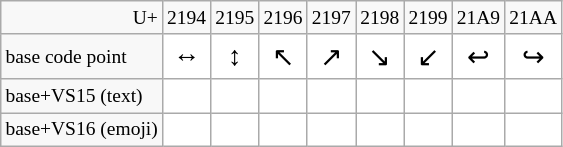<table class="wikitable nounderlines" style="border-collapse:collapse;background:#FFFFFF;font-size:large;text-align:center">
<tr style="background:#F8F8F8;font-size:small">
<td style="text-align:right">U+</td>
<td>2194</td>
<td>2195</td>
<td>2196</td>
<td>2197</td>
<td>2198</td>
<td>2199</td>
<td>21A9</td>
<td>21AA</td>
</tr>
<tr>
<td style="background:#F8F8F8;font-size:small;text-align:left">base code point</td>
<td>↔</td>
<td>↕</td>
<td>↖</td>
<td>↗</td>
<td>↘</td>
<td>↙</td>
<td>↩</td>
<td>↪</td>
</tr>
<tr>
<td style="background:#F8F8F8;font-size:small;text-align:left">base+VS15 (text)</td>
<td></td>
<td></td>
<td></td>
<td></td>
<td></td>
<td></td>
<td></td>
<td></td>
</tr>
<tr>
<td style="background:#F8F8F8;font-size:small;text-align:left">base+VS16 (emoji)</td>
<td></td>
<td></td>
<td></td>
<td></td>
<td></td>
<td></td>
<td></td>
<td></td>
</tr>
</table>
